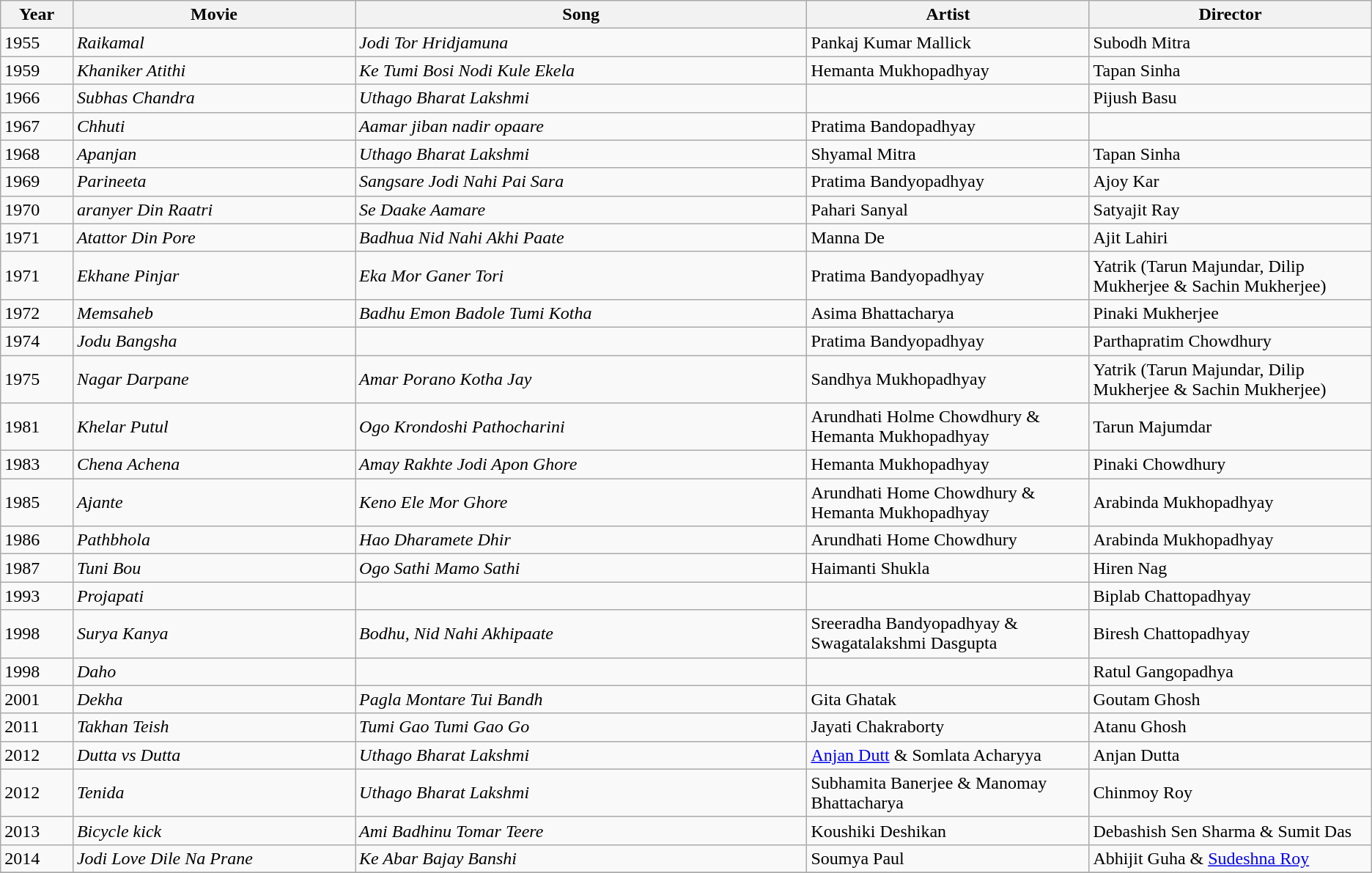<table class="sortable wikitable">
<tr>
<th width="2%">Year</th>
<th width="10%">Movie</th>
<th width="16%">Song</th>
<th width="10%">Artist</th>
<th width="10%">Director</th>
</tr>
<tr>
<td>1955</td>
<td><em>Raikamal</em></td>
<td><em>Jodi Tor Hridjamuna</em></td>
<td>Pankaj Kumar Mallick</td>
<td>Subodh Mitra</td>
</tr>
<tr>
<td>1959</td>
<td><em>Khaniker Atithi</em></td>
<td><em>Ke Tumi Bosi Nodi Kule Ekela</em></td>
<td>Hemanta Mukhopadhyay</td>
<td>Tapan Sinha</td>
</tr>
<tr>
<td>1966</td>
<td><em>Subhas Chandra</em></td>
<td><em>Uthago Bharat Lakshmi</em></td>
<td></td>
<td>Pijush Basu</td>
</tr>
<tr>
<td>1967</td>
<td><em>Chhuti</em></td>
<td><em>Aamar jiban nadir opaare</em></td>
<td>Pratima Bandopadhyay</td>
<td></td>
</tr>
<tr>
<td>1968</td>
<td><em>Apanjan</em></td>
<td><em>Uthago Bharat Lakshmi</em></td>
<td>Shyamal Mitra</td>
<td>Tapan Sinha</td>
</tr>
<tr>
<td>1969</td>
<td><em>Parineeta</em></td>
<td><em>Sangsare Jodi Nahi Pai Sara</em></td>
<td>Pratima Bandyopadhyay</td>
<td>Ajoy Kar</td>
</tr>
<tr>
<td>1970</td>
<td><em>aranyer Din Raatri</em></td>
<td><em>Se Daake Aamare</em></td>
<td>Pahari Sanyal</td>
<td>Satyajit Ray</td>
</tr>
<tr>
<td>1971</td>
<td><em>Atattor Din Pore</em></td>
<td><em>Badhua Nid Nahi Akhi Paate</em></td>
<td>Manna De</td>
<td>Ajit Lahiri</td>
</tr>
<tr>
<td>1971</td>
<td><em>Ekhane Pinjar</em></td>
<td><em>Eka Mor Ganer Tori</em></td>
<td>Pratima Bandyopadhyay</td>
<td>Yatrik (Tarun Majundar, Dilip Mukherjee & Sachin Mukherjee)</td>
</tr>
<tr>
<td>1972</td>
<td><em>Memsaheb</em></td>
<td><em>Badhu Emon Badole Tumi Kotha</em></td>
<td>Asima Bhattacharya</td>
<td>Pinaki Mukherjee</td>
</tr>
<tr>
<td>1974</td>
<td><em>Jodu Bangsha</em></td>
<td></td>
<td>Pratima Bandyopadhyay</td>
<td>Parthapratim Chowdhury</td>
</tr>
<tr>
<td>1975</td>
<td><em>Nagar Darpane</em></td>
<td><em>Amar Porano Kotha Jay</em></td>
<td>Sandhya Mukhopadhyay</td>
<td>Yatrik (Tarun Majundar, Dilip Mukherjee & Sachin Mukherjee)</td>
</tr>
<tr>
<td>1981</td>
<td><em>Khelar Putul</em></td>
<td><em>Ogo Krondoshi Pathocharini</em></td>
<td>Arundhati Holme Chowdhury & Hemanta Mukhopadhyay</td>
<td>Tarun Majumdar</td>
</tr>
<tr>
<td>1983</td>
<td><em>Chena Achena</em></td>
<td><em>Amay Rakhte Jodi Apon Ghore</em></td>
<td>Hemanta Mukhopadhyay</td>
<td>Pinaki Chowdhury</td>
</tr>
<tr>
<td>1985</td>
<td><em>Ajante</em></td>
<td><em>Keno Ele Mor Ghore</em></td>
<td>Arundhati Home Chowdhury & Hemanta Mukhopadhyay</td>
<td>Arabinda Mukhopadhyay</td>
</tr>
<tr>
<td>1986</td>
<td><em>Pathbhola</em></td>
<td><em>Hao Dharamete Dhir</em></td>
<td>Arundhati Home Chowdhury</td>
<td>Arabinda Mukhopadhyay</td>
</tr>
<tr>
<td>1987</td>
<td><em>Tuni Bou</em></td>
<td><em>Ogo Sathi Mamo Sathi</em></td>
<td>Haimanti Shukla</td>
<td>Hiren Nag</td>
</tr>
<tr>
<td>1993</td>
<td><em>Projapati</em></td>
<td></td>
<td></td>
<td>Biplab Chattopadhyay</td>
</tr>
<tr>
<td>1998</td>
<td><em>Surya Kanya</em></td>
<td><em>Bodhu, Nid Nahi Akhipaate</em></td>
<td>Sreeradha Bandyopadhyay & Swagatalakshmi Dasgupta</td>
<td>Biresh Chattopadhyay</td>
</tr>
<tr>
<td>1998</td>
<td><em>Daho</em></td>
<td></td>
<td></td>
<td>Ratul Gangopadhya</td>
</tr>
<tr>
<td>2001</td>
<td><em>Dekha</em></td>
<td><em>Pagla Montare Tui Bandh</em></td>
<td>Gita Ghatak</td>
<td>Goutam Ghosh</td>
</tr>
<tr>
<td>2011</td>
<td><em>Takhan Teish</em></td>
<td><em>Tumi Gao Tumi Gao Go</em></td>
<td>Jayati Chakraborty</td>
<td>Atanu Ghosh</td>
</tr>
<tr>
<td>2012</td>
<td><em>Dutta vs Dutta</em></td>
<td><em>Uthago Bharat Lakshmi</em></td>
<td><a href='#'>Anjan Dutt</a> & Somlata Acharyya</td>
<td>Anjan Dutta</td>
</tr>
<tr>
<td>2012</td>
<td><em>Tenida</em></td>
<td><em>Uthago Bharat Lakshmi</em></td>
<td>Subhamita Banerjee & Manomay Bhattacharya</td>
<td>Chinmoy Roy</td>
</tr>
<tr>
<td>2013</td>
<td><em>Bicycle kick</em></td>
<td><em>Ami Badhinu Tomar Teere</em></td>
<td>Koushiki Deshikan</td>
<td>Debashish Sen Sharma & Sumit Das</td>
</tr>
<tr>
<td>2014</td>
<td><em>Jodi Love Dile Na Prane</em></td>
<td><em>Ke Abar Bajay Banshi</em></td>
<td>Soumya Paul</td>
<td>Abhijit Guha & <a href='#'>Sudeshna Roy</a></td>
</tr>
<tr>
</tr>
</table>
